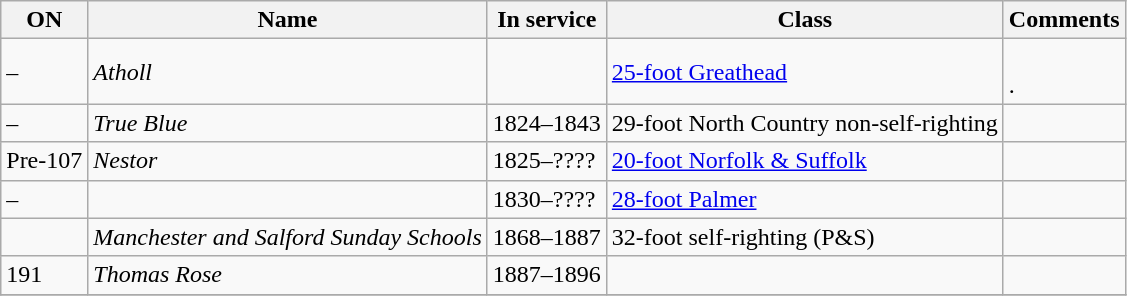<table class="wikitable">
<tr>
<th>ON</th>
<th>Name</th>
<th>In service</th>
<th>Class</th>
<th>Comments</th>
</tr>
<tr>
<td>–</td>
<td><em>Atholl</em></td>
<td></td>
<td><a href='#'>25-foot Greathead</a></td>
<td><br>.</td>
</tr>
<tr>
<td>–</td>
<td><em>True Blue</em></td>
<td>1824–1843</td>
<td>29-foot North Country non-self-righting</td>
<td></td>
</tr>
<tr>
<td>Pre-107</td>
<td><em>Nestor</em></td>
<td>1825–????</td>
<td><a href='#'>20-foot Norfolk & Suffolk</a></td>
<td></td>
</tr>
<tr>
<td>–</td>
<td></td>
<td>1830–????</td>
<td><a href='#'>28-foot Palmer</a></td>
<td></td>
</tr>
<tr>
<td></td>
<td><em>Manchester and Salford Sunday Schools</em></td>
<td>1868–1887</td>
<td>32-foot self-righting (P&S)</td>
<td></td>
</tr>
<tr>
<td>191</td>
<td><em>Thomas Rose</em></td>
<td>1887–1896</td>
<td></td>
<td></td>
</tr>
<tr>
</tr>
</table>
